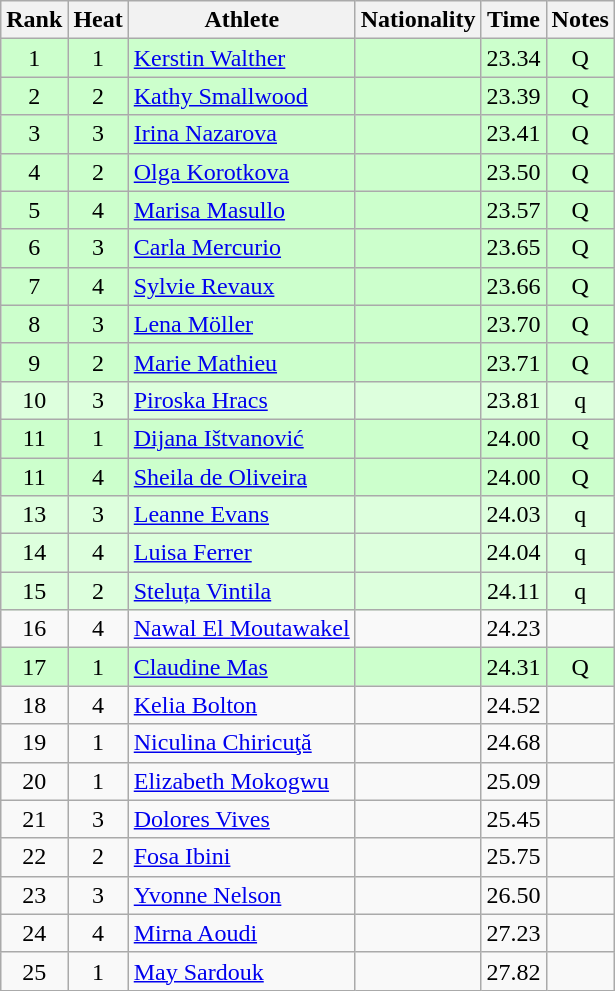<table class="wikitable sortable" style="text-align:center">
<tr>
<th>Rank</th>
<th>Heat</th>
<th>Athlete</th>
<th>Nationality</th>
<th>Time</th>
<th>Notes</th>
</tr>
<tr bgcolor=ccffcc>
<td>1</td>
<td>1</td>
<td align=left><a href='#'>Kerstin Walther</a></td>
<td align=left></td>
<td>23.34</td>
<td>Q</td>
</tr>
<tr bgcolor=ccffcc>
<td>2</td>
<td>2</td>
<td align=left><a href='#'>Kathy Smallwood</a></td>
<td align=left></td>
<td>23.39</td>
<td>Q</td>
</tr>
<tr bgcolor=ccffcc>
<td>3</td>
<td>3</td>
<td align=left><a href='#'>Irina Nazarova</a></td>
<td align=left></td>
<td>23.41</td>
<td>Q</td>
</tr>
<tr bgcolor=ccffcc>
<td>4</td>
<td>2</td>
<td align=left><a href='#'>Olga Korotkova</a></td>
<td align=left></td>
<td>23.50</td>
<td>Q</td>
</tr>
<tr bgcolor=ccffcc>
<td>5</td>
<td>4</td>
<td align=left><a href='#'>Marisa Masullo</a></td>
<td align=left></td>
<td>23.57</td>
<td>Q</td>
</tr>
<tr bgcolor=ccffcc>
<td>6</td>
<td>3</td>
<td align=left><a href='#'>Carla Mercurio</a></td>
<td align=left></td>
<td>23.65</td>
<td>Q</td>
</tr>
<tr bgcolor=ccffcc>
<td>7</td>
<td>4</td>
<td align=left><a href='#'>Sylvie Revaux</a></td>
<td align=left></td>
<td>23.66</td>
<td>Q</td>
</tr>
<tr bgcolor=ccffcc>
<td>8</td>
<td>3</td>
<td align=left><a href='#'>Lena Möller</a></td>
<td align=left></td>
<td>23.70</td>
<td>Q</td>
</tr>
<tr bgcolor=ccffcc>
<td>9</td>
<td>2</td>
<td align=left><a href='#'>Marie Mathieu</a></td>
<td align=left></td>
<td>23.71</td>
<td>Q</td>
</tr>
<tr bgcolor=ddffdd>
<td>10</td>
<td>3</td>
<td align=left><a href='#'>Piroska Hracs</a></td>
<td align=left></td>
<td>23.81</td>
<td>q</td>
</tr>
<tr bgcolor=ccffcc>
<td>11</td>
<td>1</td>
<td align=left><a href='#'>Dijana Ištvanović</a></td>
<td align=left></td>
<td>24.00</td>
<td>Q</td>
</tr>
<tr bgcolor=ccffcc>
<td>11</td>
<td>4</td>
<td align=left><a href='#'>Sheila de Oliveira</a></td>
<td align=left></td>
<td>24.00</td>
<td>Q</td>
</tr>
<tr bgcolor=ddffdd>
<td>13</td>
<td>3</td>
<td align=left><a href='#'>Leanne Evans</a></td>
<td align=left></td>
<td>24.03</td>
<td>q</td>
</tr>
<tr bgcolor=ddffdd>
<td>14</td>
<td>4</td>
<td align=left><a href='#'>Luisa Ferrer</a></td>
<td align=left></td>
<td>24.04</td>
<td>q</td>
</tr>
<tr bgcolor=ddffdd>
<td>15</td>
<td>2</td>
<td align=left><a href='#'>Steluța Vintila</a></td>
<td align=left></td>
<td>24.11</td>
<td>q</td>
</tr>
<tr>
<td>16</td>
<td>4</td>
<td align=left><a href='#'>Nawal El Moutawakel</a></td>
<td align=left></td>
<td>24.23</td>
<td></td>
</tr>
<tr bgcolor=ccffcc>
<td>17</td>
<td>1</td>
<td align=left><a href='#'>Claudine Mas</a></td>
<td align=left></td>
<td>24.31</td>
<td>Q</td>
</tr>
<tr>
<td>18</td>
<td>4</td>
<td align=left><a href='#'>Kelia Bolton</a></td>
<td align=left></td>
<td>24.52</td>
<td></td>
</tr>
<tr>
<td>19</td>
<td>1</td>
<td align=left><a href='#'>Niculina Chiricuţă</a></td>
<td align=left></td>
<td>24.68</td>
<td></td>
</tr>
<tr>
<td>20</td>
<td>1</td>
<td align=left><a href='#'>Elizabeth Mokogwu</a></td>
<td align=left></td>
<td>25.09</td>
<td></td>
</tr>
<tr>
<td>21</td>
<td>3</td>
<td align=left><a href='#'>Dolores Vives</a></td>
<td align=left></td>
<td>25.45</td>
<td></td>
</tr>
<tr>
<td>22</td>
<td>2</td>
<td align=left><a href='#'>Fosa Ibini</a></td>
<td align=left></td>
<td>25.75</td>
<td></td>
</tr>
<tr>
<td>23</td>
<td>3</td>
<td align=left><a href='#'>Yvonne Nelson</a></td>
<td align=left></td>
<td>26.50</td>
<td></td>
</tr>
<tr>
<td>24</td>
<td>4</td>
<td align=left><a href='#'>Mirna Aoudi</a></td>
<td align=left></td>
<td>27.23</td>
<td></td>
</tr>
<tr>
<td>25</td>
<td>1</td>
<td align=left><a href='#'>May Sardouk</a></td>
<td align=left></td>
<td>27.82</td>
<td></td>
</tr>
</table>
